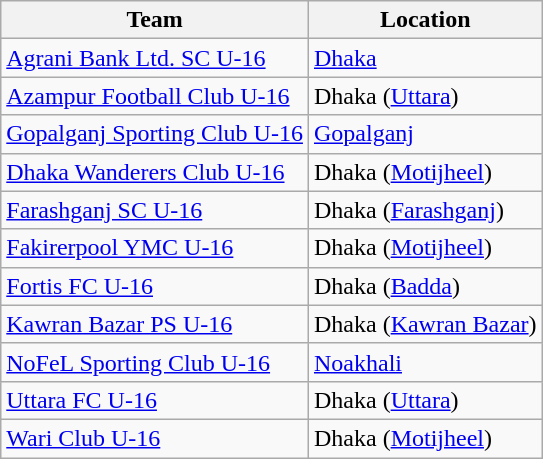<table class="wikitable sortable" style="text-align:left;">
<tr>
<th>Team</th>
<th>Location</th>
</tr>
<tr>
<td><a href='#'>Agrani Bank Ltd. SC U-16</a></td>
<td><a href='#'>Dhaka</a></td>
</tr>
<tr>
<td><a href='#'>Azampur Football Club U-16</a></td>
<td>Dhaka (<a href='#'>Uttara</a>)</td>
</tr>
<tr>
<td><a href='#'>Gopalganj Sporting Club U-16</a></td>
<td><a href='#'>Gopalganj</a></td>
</tr>
<tr>
<td><a href='#'>Dhaka Wanderers Club U-16</a></td>
<td>Dhaka (<a href='#'>Motijheel</a>)</td>
</tr>
<tr>
<td><a href='#'>Farashganj SC U-16</a></td>
<td>Dhaka (<a href='#'>Farashganj</a>)</td>
</tr>
<tr>
<td><a href='#'>Fakirerpool YMC U-16</a></td>
<td>Dhaka (<a href='#'>Motijheel</a>)</td>
</tr>
<tr>
<td><a href='#'>Fortis FC U-16</a></td>
<td>Dhaka (<a href='#'>Badda</a>)</td>
</tr>
<tr>
<td><a href='#'>Kawran Bazar PS U-16</a></td>
<td>Dhaka (<a href='#'>Kawran Bazar</a>)</td>
</tr>
<tr>
<td><a href='#'>NoFeL Sporting Club U-16</a></td>
<td><a href='#'>Noakhali</a></td>
</tr>
<tr>
<td><a href='#'>Uttara FC U-16</a></td>
<td>Dhaka (<a href='#'>Uttara</a>)</td>
</tr>
<tr>
<td><a href='#'>Wari Club U-16</a></td>
<td>Dhaka (<a href='#'>Motijheel</a>)</td>
</tr>
</table>
